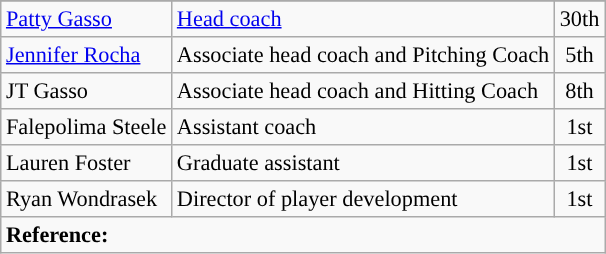<table class="wikitable" style="font-size:93%;">
<tr>
</tr>
<tr>
<td><a href='#'>Patty Gasso</a></td>
<td><a href='#'>Head coach</a></td>
<td align=center>30th</td>
</tr>
<tr>
<td><a href='#'>Jennifer Rocha</a></td>
<td>Associate head coach and Pitching Coach</td>
<td align="center">5th</td>
</tr>
<tr>
<td>JT Gasso</td>
<td>Associate head coach and Hitting Coach</td>
<td align="center">8th</td>
</tr>
<tr>
<td>Falepolima Steele</td>
<td>Assistant coach</td>
<td align=center>1st</td>
</tr>
<tr>
<td>Lauren Foster</td>
<td>Graduate assistant</td>
<td align=center>1st</td>
</tr>
<tr>
<td>Ryan Wondrasek</td>
<td>Director of player development</td>
<td align=center>1st</td>
</tr>
<tr>
<td colspan=4><strong>Reference:</strong></td>
</tr>
</table>
